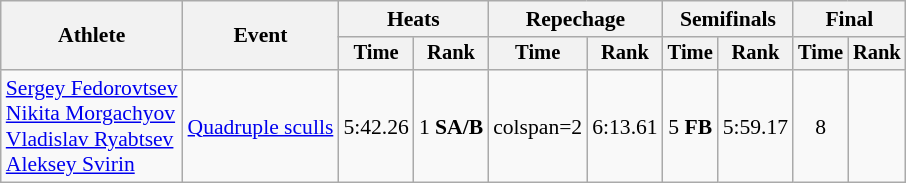<table class="wikitable" style="font-size:90%">
<tr>
<th rowspan="2">Athlete</th>
<th rowspan="2">Event</th>
<th colspan="2">Heats</th>
<th colspan="2">Repechage</th>
<th colspan="2">Semifinals</th>
<th colspan="2">Final</th>
</tr>
<tr style="font-size:95%">
<th>Time</th>
<th>Rank</th>
<th>Time</th>
<th>Rank</th>
<th>Time</th>
<th>Rank</th>
<th>Time</th>
<th>Rank</th>
</tr>
<tr align=center>
<td align=left><a href='#'>Sergey Fedorovtsev</a><br><a href='#'>Nikita Morgachyov</a><br><a href='#'>Vladislav Ryabtsev</a><br><a href='#'>Aleksey Svirin</a></td>
<td align=left><a href='#'>Quadruple sculls</a></td>
<td>5:42.26</td>
<td>1 <strong>SA/B</strong></td>
<td>colspan=2 </td>
<td>6:13.61</td>
<td>5 <strong>FB</strong></td>
<td>5:59.17</td>
<td>8</td>
</tr>
</table>
